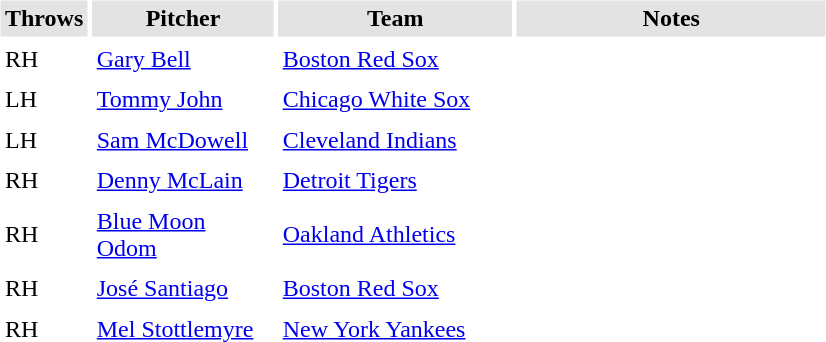<table border="0" cellspacing="3" cellpadding="3">
<tr style="background: #e3e3e3;">
<th width="50">Throws</th>
<th style="width:115px;">Pitcher</th>
<th style="width:150px;">Team</th>
<th style="width:200px;">Notes</th>
</tr>
<tr>
<td>RH</td>
<td><a href='#'>Gary Bell</a></td>
<td><a href='#'>Boston Red Sox</a></td>
<td></td>
</tr>
<tr>
<td>LH</td>
<td><a href='#'>Tommy John</a></td>
<td><a href='#'>Chicago White Sox</a></td>
<td></td>
</tr>
<tr>
<td>LH</td>
<td><a href='#'>Sam McDowell</a></td>
<td><a href='#'>Cleveland Indians</a></td>
<td></td>
</tr>
<tr>
<td>RH</td>
<td><a href='#'>Denny McLain</a></td>
<td><a href='#'>Detroit Tigers</a></td>
<td></td>
</tr>
<tr>
<td>RH</td>
<td><a href='#'>Blue Moon Odom</a></td>
<td><a href='#'>Oakland Athletics</a></td>
<td></td>
</tr>
<tr>
<td>RH</td>
<td><a href='#'>José Santiago</a></td>
<td><a href='#'>Boston Red Sox</a></td>
<td></td>
</tr>
<tr>
<td>RH</td>
<td><a href='#'>Mel Stottlemyre</a></td>
<td><a href='#'>New York Yankees</a></td>
<td></td>
</tr>
</table>
